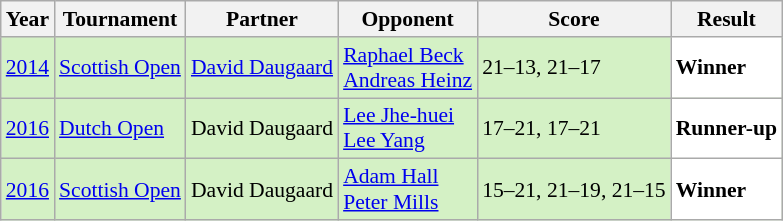<table class="sortable wikitable" style="font-size: 90%;">
<tr>
<th>Year</th>
<th>Tournament</th>
<th>Partner</th>
<th>Opponent</th>
<th>Score</th>
<th>Result</th>
</tr>
<tr style="background:#D4F1C5">
<td align="center"><a href='#'>2014</a></td>
<td align="left"><a href='#'>Scottish Open</a></td>
<td align="left"> <a href='#'>David Daugaard</a></td>
<td align="left"> <a href='#'>Raphael Beck</a><br> <a href='#'>Andreas Heinz</a></td>
<td align="left">21–13, 21–17</td>
<td style="text-align:left; background:white"> <strong>Winner</strong></td>
</tr>
<tr style="background:#D4F1C5">
<td align="center"><a href='#'>2016</a></td>
<td align="left"><a href='#'>Dutch Open</a></td>
<td align="left"> David Daugaard</td>
<td align="left"> <a href='#'>Lee Jhe-huei</a><br> <a href='#'>Lee Yang</a></td>
<td align="left">17–21, 17–21</td>
<td style="text-align:left; background:white"> <strong>Runner-up</strong></td>
</tr>
<tr style="background:#D4F1C5">
<td align="center"><a href='#'>2016</a></td>
<td align="left"><a href='#'>Scottish Open</a></td>
<td align="left"> David Daugaard</td>
<td align="left"> <a href='#'>Adam Hall</a><br> <a href='#'>Peter Mills</a></td>
<td align="left">15–21, 21–19, 21–15</td>
<td style="text-align:left; background:white"> <strong>Winner</strong></td>
</tr>
</table>
